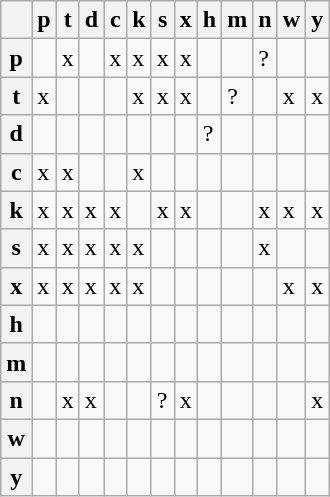<table class="wikitable">
<tr>
<th></th>
<th>p</th>
<th>t</th>
<th>d</th>
<th>c</th>
<th>k</th>
<th>s</th>
<th>x</th>
<th>h</th>
<th>m</th>
<th>n</th>
<th>w</th>
<th>y</th>
</tr>
<tr>
<th>p</th>
<td></td>
<td>x</td>
<td></td>
<td>x</td>
<td>x</td>
<td>x</td>
<td>x</td>
<td></td>
<td></td>
<td>?</td>
<td></td>
<td></td>
</tr>
<tr>
<th>t</th>
<td>x</td>
<td></td>
<td></td>
<td></td>
<td>x</td>
<td>x</td>
<td>x</td>
<td></td>
<td>?</td>
<td></td>
<td>x</td>
<td>x</td>
</tr>
<tr>
<th>d</th>
<td></td>
<td></td>
<td></td>
<td></td>
<td></td>
<td></td>
<td></td>
<td>?</td>
<td></td>
<td></td>
<td></td>
<td></td>
</tr>
<tr>
<th>c</th>
<td>x</td>
<td>x</td>
<td></td>
<td></td>
<td>x</td>
<td></td>
<td></td>
<td></td>
<td></td>
<td></td>
<td></td>
<td></td>
</tr>
<tr>
<th>k</th>
<td>x</td>
<td>x</td>
<td>x</td>
<td>x</td>
<td></td>
<td>x</td>
<td>x</td>
<td></td>
<td></td>
<td>x</td>
<td>x</td>
<td>x</td>
</tr>
<tr>
<th>s</th>
<td>x</td>
<td>x</td>
<td>x</td>
<td>x</td>
<td>x</td>
<td></td>
<td></td>
<td></td>
<td></td>
<td>x</td>
<td></td>
<td></td>
</tr>
<tr>
<th>x</th>
<td>x</td>
<td>x</td>
<td>x</td>
<td>x</td>
<td>x</td>
<td></td>
<td></td>
<td></td>
<td></td>
<td></td>
<td>x</td>
<td>x</td>
</tr>
<tr>
<th>h</th>
<td></td>
<td></td>
<td></td>
<td></td>
<td></td>
<td></td>
<td></td>
<td></td>
<td></td>
<td></td>
<td></td>
<td></td>
</tr>
<tr>
<th>m</th>
<td></td>
<td></td>
<td></td>
<td></td>
<td></td>
<td></td>
<td></td>
<td></td>
<td></td>
<td></td>
<td></td>
<td></td>
</tr>
<tr>
<th>n</th>
<td></td>
<td>x</td>
<td>x</td>
<td></td>
<td></td>
<td>?</td>
<td>x</td>
<td></td>
<td></td>
<td></td>
<td></td>
<td>x</td>
</tr>
<tr>
<th>w</th>
<td></td>
<td></td>
<td></td>
<td></td>
<td></td>
<td></td>
<td></td>
<td></td>
<td></td>
<td></td>
<td></td>
<td></td>
</tr>
<tr>
<th>y</th>
<td></td>
<td></td>
<td></td>
<td></td>
<td></td>
<td></td>
<td></td>
<td></td>
<td></td>
<td></td>
<td></td>
<td></td>
</tr>
</table>
